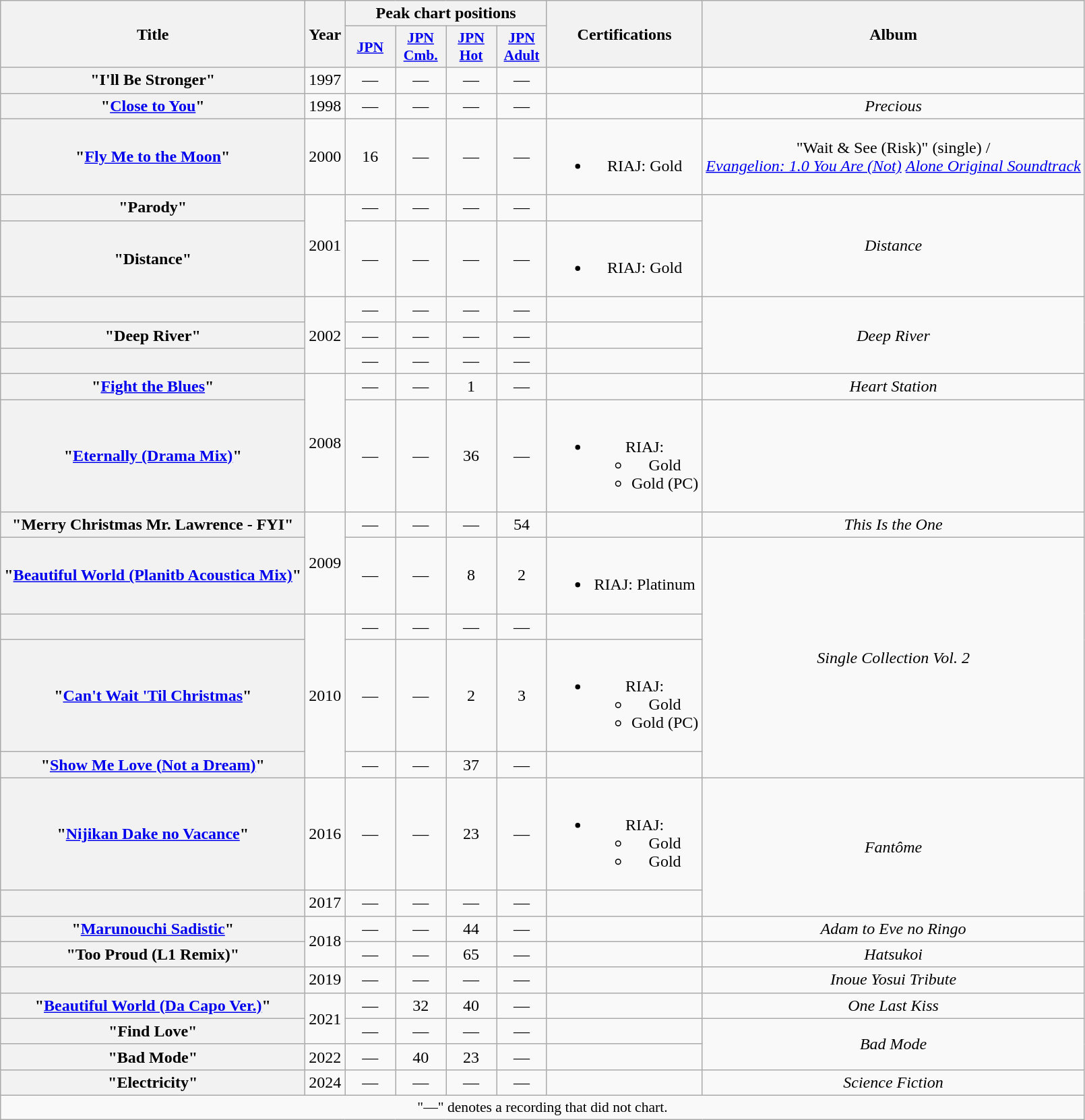<table class="wikitable plainrowheaders" style="text-align:center;">
<tr>
<th rowspan="2" scope="col">Title</th>
<th rowspan="2" scope="col">Year</th>
<th colspan="4" scope="col">Peak chart positions</th>
<th rowspan="2" scope="col">Certifications</th>
<th rowspan="2" scope="col">Album</th>
</tr>
<tr>
<th scope="col" style="width:3em;font-size:90%;"><a href='#'>JPN</a><br></th>
<th scope="col" style="width:3em;font-size:90%;"><a href='#'>JPN Cmb.</a><br></th>
<th scope="col" style="width:3em;font-size:90%;"><a href='#'>JPN Hot</a><br></th>
<th scope="col" style="width:3em;font-size:90%;"><a href='#'>JPN Adult</a></th>
</tr>
<tr>
<th scope="row">"I'll Be Stronger"<br></th>
<td>1997</td>
<td>—</td>
<td>—</td>
<td>—</td>
<td>—</td>
<td></td>
<td></td>
</tr>
<tr>
<th scope="row">"<a href='#'>Close to You</a>"<br></th>
<td>1998</td>
<td>—</td>
<td>—</td>
<td>—</td>
<td>—</td>
<td></td>
<td><em>Precious</em></td>
</tr>
<tr>
<th scope="row">"<a href='#'>Fly Me to the Moon</a>"</th>
<td>2000</td>
<td>16</td>
<td>—</td>
<td>—</td>
<td>—</td>
<td><br><ul><li>RIAJ: Gold </li></ul></td>
<td>"Wait & See (Risk)" <span>(single)</span> /<br><em><a href='#'>Evangelion: 1.0 You Are (Not)</a></em>
<em><a href='#'>Alone Original Soundtrack</a></em></td>
</tr>
<tr>
<th scope="row">"Parody"</th>
<td rowspan="2">2001</td>
<td>—</td>
<td>—</td>
<td>—</td>
<td>—</td>
<td></td>
<td rowspan="2"><em>Distance</em></td>
</tr>
<tr>
<th scope="row">"Distance"</th>
<td>—</td>
<td>—</td>
<td>—</td>
<td>—</td>
<td><br><ul><li>RIAJ: Gold </li></ul></td>
</tr>
<tr>
<th scope="row"></th>
<td rowspan="3">2002</td>
<td>—</td>
<td>—</td>
<td>—</td>
<td>—</td>
<td></td>
<td rowspan="3"><em>Deep River</em></td>
</tr>
<tr>
<th scope="row">"Deep River"</th>
<td>—</td>
<td>—</td>
<td>—</td>
<td>—</td>
<td></td>
</tr>
<tr>
<th scope="row"></th>
<td>—</td>
<td>—</td>
<td>—</td>
<td>—</td>
<td></td>
</tr>
<tr>
<th scope="row">"<a href='#'>Fight the Blues</a>"</th>
<td rowspan="2">2008</td>
<td>—</td>
<td>—</td>
<td>1</td>
<td>—</td>
<td></td>
<td><em>Heart Station</em></td>
</tr>
<tr>
<th scope="row">"<a href='#'>Eternally (Drama Mix)</a>"</th>
<td>—</td>
<td>—</td>
<td>36</td>
<td>—</td>
<td><br><ul><li>RIAJ:<ul><li>Gold </li><li>Gold <span>(PC)</span></li></ul></li></ul></td>
<td></td>
</tr>
<tr>
<th scope="row">"Merry Christmas Mr. Lawrence - FYI"<br></th>
<td rowspan="2">2009</td>
<td>—</td>
<td>—</td>
<td>—</td>
<td>54</td>
<td></td>
<td><em>This Is the One</em></td>
</tr>
<tr>
<th scope="row">"<a href='#'>Beautiful World (Planitb Acoustica Mix)</a>"</th>
<td>—</td>
<td>—</td>
<td>8</td>
<td>2</td>
<td><br><ul><li>RIAJ: Platinum </li></ul></td>
<td rowspan="4"><em>Single Collection Vol. 2</em></td>
</tr>
<tr>
<th scope="row"></th>
<td rowspan="3">2010</td>
<td>—</td>
<td>—</td>
<td>—</td>
<td>—</td>
<td></td>
</tr>
<tr>
<th scope="row">"<a href='#'>Can't Wait 'Til Christmas</a>"</th>
<td>—</td>
<td>—</td>
<td>2</td>
<td>3</td>
<td><br><ul><li>RIAJ:<ul><li>Gold </li><li>Gold <span>(PC)</span></li></ul></li></ul></td>
</tr>
<tr>
<th scope="row">"<a href='#'>Show Me Love (Not a Dream)</a>"</th>
<td>—</td>
<td>—</td>
<td>37</td>
<td>—</td>
<td></td>
</tr>
<tr>
<th scope="row">"<a href='#'>Nijikan Dake no Vacance</a>"<br></th>
<td>2016</td>
<td>—</td>
<td>—</td>
<td>23</td>
<td>—</td>
<td><br><ul><li>RIAJ:<ul><li>Gold </li><li>Gold </li></ul></li></ul></td>
<td rowspan="2"><em>Fantôme</em></td>
</tr>
<tr>
<th scope="row"><br></th>
<td>2017</td>
<td>—</td>
<td>—</td>
<td>—</td>
<td>—</td>
<td></td>
</tr>
<tr>
<th scope="row">"<a href='#'>Marunouchi Sadistic</a>"<br></th>
<td rowspan="2">2018</td>
<td>—</td>
<td>—</td>
<td>44</td>
<td>—</td>
<td></td>
<td><em>Adam to Eve no Ringo</em></td>
</tr>
<tr>
<th scope="row">"Too Proud (L1 Remix)"<br></th>
<td>—</td>
<td>—</td>
<td>65</td>
<td>—</td>
<td></td>
<td><em>Hatsukoi</em></td>
</tr>
<tr>
<th scope="row"></th>
<td>2019</td>
<td>—</td>
<td>—</td>
<td>—</td>
<td>—</td>
<td></td>
<td><em>Inoue Yosui Tribute</em></td>
</tr>
<tr>
<th scope="row">"<a href='#'>Beautiful World (Da Capo Ver.)</a>"</th>
<td rowspan="2">2021</td>
<td>—</td>
<td>32</td>
<td>40</td>
<td>—</td>
<td></td>
<td><em>One Last Kiss</em></td>
</tr>
<tr>
<th scope="row">"Find Love"</th>
<td>—</td>
<td>—</td>
<td>—</td>
<td>—</td>
<td></td>
<td rowspan="2"><em>Bad Mode</em></td>
</tr>
<tr>
<th scope="row">"Bad Mode"</th>
<td>2022</td>
<td>—</td>
<td>40</td>
<td>23</td>
<td>—</td>
<td></td>
</tr>
<tr>
<th scope="row">"Electricity"</th>
<td>2024</td>
<td>—</td>
<td>—</td>
<td>—</td>
<td>—</td>
<td></td>
<td><em>Science Fiction</em></td>
</tr>
<tr>
<td colspan="8" style="font-size:90%;">"—" denotes a recording that did not chart.</td>
</tr>
</table>
